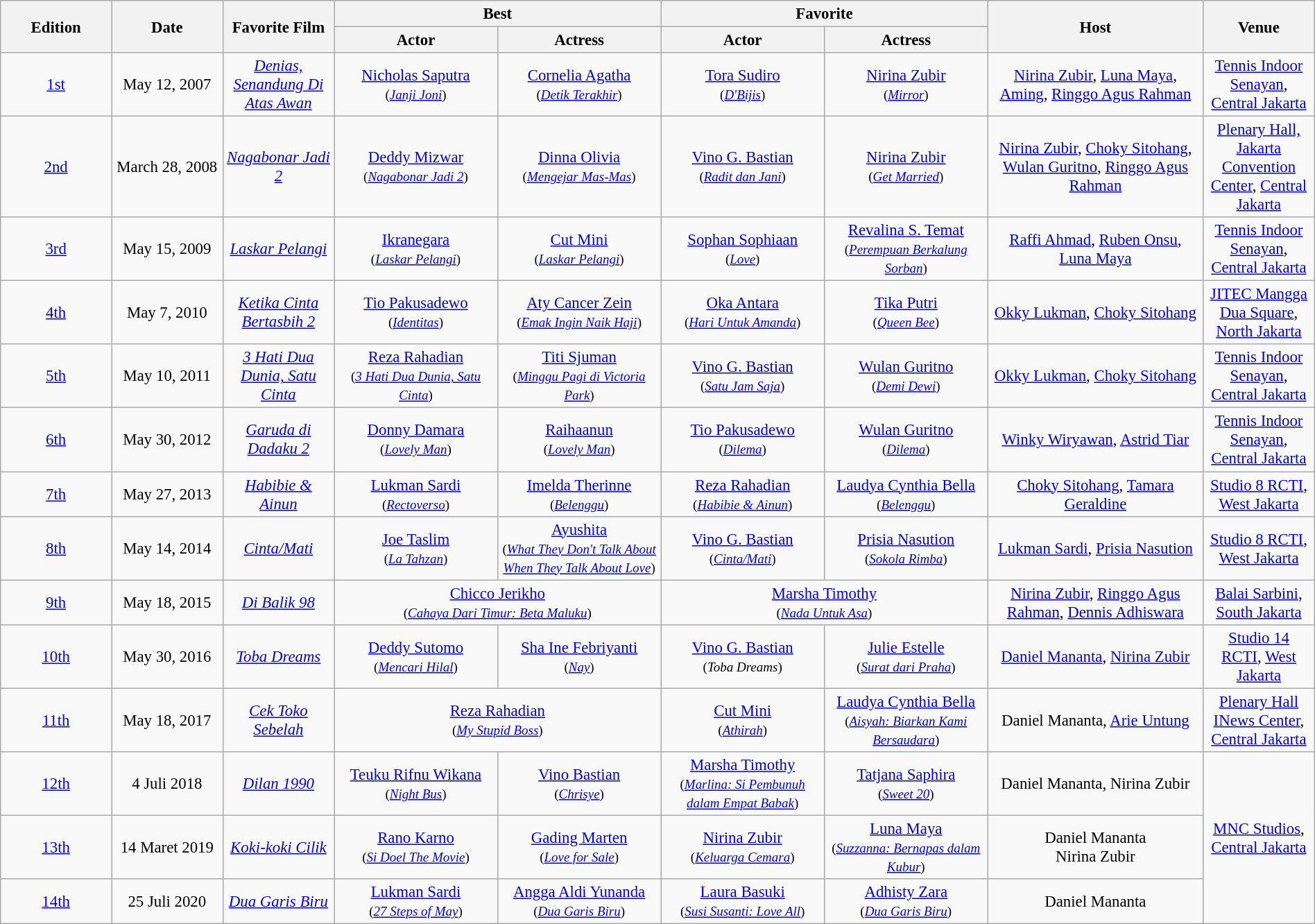<table class="wikitable" style="font-size:95%; width:100%; text-align: center">
<tr>
<th rowspan="2">Edition</th>
<th rowspan="2" style="width:100px;">Date</th>
<th rowspan="2" style="width:100px;">Favorite Film</th>
<th colspan="2" style="width:300px;">Best</th>
<th colspan="2" style="width:300px;">Favorite</th>
<th rowspan="2" style="width:200px;">Host</th>
<th rowspan="2" style="width:100px;">Venue</th>
</tr>
<tr>
<th style="width:150px;">Actor</th>
<th style="width:150px;">Actress</th>
<th style="width:150px;">Actor</th>
<th style="width:150px;">Actress</th>
</tr>
<tr>
<td><a href='#'>1st</a></td>
<td>May 12, 2007</td>
<td><em><a href='#'>Denias, Senandung Di Atas Awan</a></em></td>
<td><a href='#'>Nicholas Saputra</a> <small> <br>(<em><a href='#'>Janji Joni</a></em>)<br> </small></td>
<td><a href='#'>Cornelia Agatha</a> <small> <br>(<em><a href='#'>Detik Terakhir</a></em>)<br> </small></td>
<td><a href='#'>Tora Sudiro</a> <small> <br>(<em><a href='#'>D'Bijis</a></em>)<br> </small></td>
<td><a href='#'>Nirina Zubir</a> <small> <br>(<em><a href='#'>Mirror</a></em>) <br> </small></td>
<td><a href='#'>Nirina Zubir</a>, <a href='#'>Luna Maya</a>, <a href='#'>Aming</a>, <a href='#'>Ringgo Agus Rahman</a></td>
<td><a href='#'>Tennis Indoor Senayan</a>, <a href='#'>Central Jakarta</a></td>
</tr>
<tr>
<td><a href='#'>2nd</a></td>
<td>March 28, 2008</td>
<td><em><a href='#'>Nagabonar Jadi 2</a></em></td>
<td><a href='#'>Deddy Mizwar</a> <small> <br>(<em><a href='#'>Nagabonar Jadi 2</a></em>)<br> </small></td>
<td><a href='#'>Dinna Olivia</a> <small> <br>(<em><a href='#'>Mengejar Mas-Mas</a></em>)<br> </small></td>
<td><a href='#'>Vino G. Bastian</a> <small> <br>(<em><a href='#'>Radit dan Jani</a></em>)<br> </small></td>
<td><a href='#'>Nirina Zubir</a> <small> <br>(<em><a href='#'>Get Married</a></em>) <br> </small></td>
<td><a href='#'>Nirina Zubir</a>, <a href='#'>Choky Sitohang</a>, <a href='#'>Wulan Guritno</a>, <a href='#'>Ringgo Agus Rahman</a></td>
<td><a href='#'>Plenary Hall, Jakarta Convention Center</a>, <a href='#'>Central Jakarta</a></td>
</tr>
<tr>
<td><a href='#'>3rd</a></td>
<td>May 15, 2009</td>
<td><em><a href='#'>Laskar Pelangi</a></em></td>
<td><a href='#'>Ikranegara</a> <small> <br>(<em><a href='#'>Laskar Pelangi</a></em>)<br> </small></td>
<td><a href='#'>Cut Mini</a> <small> <br>(<em><a href='#'>Laskar Pelangi</a></em>)<br> </small></td>
<td><a href='#'>Sophan Sophiaan</a> <small> <br>(<em><a href='#'>Love</a></em>)<br> </small></td>
<td><a href='#'>Revalina S. Temat</a> <small> <br>(<em><a href='#'>Perempuan Berkalung Sorban</a></em>) <br> </small></td>
<td><a href='#'>Raffi Ahmad</a>, <a href='#'>Ruben Onsu</a>, <a href='#'>Luna Maya</a></td>
<td><a href='#'>Tennis Indoor Senayan</a>, <a href='#'>Central Jakarta</a></td>
</tr>
<tr>
<td><a href='#'>4th</a></td>
<td>May 7, 2010</td>
<td><em><a href='#'>Ketika Cinta Bertasbih 2</a></em></td>
<td><a href='#'>Tio Pakusadewo</a> <small> <br>(<em><a href='#'>Identitas</a></em>)<br> </small></td>
<td><a href='#'>Aty Cancer Zein</a> <small> <br>(<em><a href='#'>Emak Ingin Naik Haji</a></em>)<br> </small></td>
<td><a href='#'>Oka Antara</a> <small> <br>(<em><a href='#'>Hari Untuk Amanda</a></em>)<br> </small></td>
<td><a href='#'>Tika Putri</a> <small> <br>(<em><a href='#'>Queen Bee</a></em>) <br> </small></td>
<td><a href='#'>Okky Lukman</a>, <a href='#'>Choky Sitohang</a></td>
<td><a href='#'>JITEC Mangga Dua Square</a>, <a href='#'>North Jakarta</a></td>
</tr>
<tr>
<td><a href='#'>5th</a></td>
<td>May 10, 2011</td>
<td><em><a href='#'>3 Hati Dua Dunia, Satu Cinta</a></em></td>
<td><a href='#'>Reza Rahadian</a> <small> <br>(<em><a href='#'>3 Hati Dua Dunia, Satu Cinta</a></em>)<br> </small></td>
<td><a href='#'>Titi Sjuman</a> <small> <br>(<em><a href='#'>Minggu Pagi di Victoria Park</a></em>)<br> </small></td>
<td><a href='#'>Vino G. Bastian</a> <small> <br>(<em><a href='#'>Satu Jam Saja</a></em>)<br> </small></td>
<td><a href='#'>Wulan Guritno</a> <small> <br>(<em><a href='#'>Demi Dewi</a></em>) <br> </small></td>
<td><a href='#'>Okky Lukman</a>, <a href='#'>Choky Sitohang</a></td>
<td><a href='#'>Tennis Indoor Senayan</a>, <a href='#'>Central Jakarta</a></td>
</tr>
<tr>
<td><a href='#'>6th</a></td>
<td>May 30, 2012</td>
<td><em><a href='#'>Garuda di Dadaku 2</a></em></td>
<td><a href='#'>Donny Damara</a> <small> <br>(<em><a href='#'>Lovely Man</a></em>)<br> </small></td>
<td><a href='#'>Raihaanun</a> <small> <br>(<em><a href='#'>Lovely Man</a></em>)<br> </small></td>
<td><a href='#'>Tio Pakusadewo</a> <small> <br>(<em><a href='#'>Dilema</a></em>)<br> </small></td>
<td><a href='#'>Wulan Guritno</a> <small> <br>(<em><a href='#'>Dilema</a></em>) <br> </small></td>
<td><a href='#'>Winky Wiryawan</a>, <a href='#'>Astrid Tiar</a></td>
<td><a href='#'>Tennis Indoor Senayan</a>, <a href='#'>Central Jakarta</a></td>
</tr>
<tr>
<td><a href='#'>7th</a></td>
<td>May 27, 2013</td>
<td><em><a href='#'>Habibie & Ainun</a></em></td>
<td><a href='#'>Lukman Sardi</a> <small> <br>(<em><a href='#'>Rectoverso</a></em>)<br> </small></td>
<td><a href='#'>Imelda Therinne</a> <small> <br>(<em><a href='#'>Belenggu</a></em>)<br> </small></td>
<td><a href='#'>Reza Rahadian</a> <small> <br>(<em><a href='#'>Habibie & Ainun</a></em>)<br> </small></td>
<td><a href='#'>Laudya Cynthia Bella</a> <small> <br>(<em><a href='#'>Belenggu</a></em>) <br> </small></td>
<td><a href='#'>Choky Sitohang</a>, <a href='#'>Tamara Geraldine</a></td>
<td><a href='#'>Studio 8 RCTI</a>, <a href='#'>West Jakarta</a></td>
</tr>
<tr>
<td><a href='#'>8th</a></td>
<td>May 14, 2014</td>
<td><em><a href='#'>Cinta/Mati</a></em></td>
<td><a href='#'>Joe Taslim</a> <small> <br>(<em><a href='#'>La Tahzan</a></em>)<br> </small></td>
<td><a href='#'>Ayushita</a> <small> <br>(<em><a href='#'>What They Don't Talk About When They Talk About Love</a></em>)<br> </small></td>
<td><a href='#'>Vino G. Bastian</a> <small> <br>(<em><a href='#'>Cinta/Mati</a></em>)<br> </small></td>
<td><a href='#'>Prisia Nasution</a> <small> <br>(<em><a href='#'>Sokola Rimba</a></em>) <br> </small></td>
<td><a href='#'>Lukman Sardi</a>, <a href='#'>Prisia Nasution</a></td>
<td><a href='#'>Studio 8 RCTI</a>, <a href='#'>West Jakarta</a></td>
</tr>
<tr>
<td><a href='#'>9th</a></td>
<td>May 18, 2015</td>
<td><em><a href='#'>Di Balik 98</a></em></td>
<td colspan= "2"><a href='#'>Chicco Jerikho</a> <small> <br>(<em><a href='#'>Cahaya Dari Timur: Beta Maluku</a></em>)<br> </small></td>
<td colspan= "2"><a href='#'>Marsha Timothy</a> <small> <br>(<em><a href='#'>Nada Untuk Asa</a></em>)<br> </small></td>
<td><a href='#'>Nirina Zubir</a>, <a href='#'>Ringgo Agus Rahman</a>, <a href='#'>Dennis Adhiswara</a></td>
<td><a href='#'>Balai Sarbini</a>, <a href='#'>South Jakarta</a></td>
</tr>
<tr>
<td><a href='#'>10th</a></td>
<td>May 30, 2016</td>
<td><em><a href='#'>Toba Dreams</a></em></td>
<td><a href='#'>Deddy Sutomo</a><br><small>(<em><a href='#'>Mencari Hilal</a></em>) </small></td>
<td><a href='#'>Sha Ine Febriyanti</a><br><small>(<em><a href='#'>Nay</a></em>) </small></td>
<td><a href='#'>Vino G. Bastian</a><br><small>(<em>Toba Dreams</em>) </small></td>
<td><a href='#'>Julie Estelle</a><br><small>(<em><a href='#'>Surat dari Praha</a></em>) </small></td>
<td><a href='#'>Daniel Mananta</a>, <a href='#'>Nirina Zubir</a></td>
<td><a href='#'>Studio 14 RCTI</a>, <a href='#'>West Jakarta</a></td>
</tr>
<tr>
<td><a href='#'>11th</a></td>
<td>May 18, 2017</td>
<td><em><a href='#'>Cek Toko Sebelah</a></em></td>
<td colspan="2"><a href='#'>Reza Rahadian</a><br><small>(<em><a href='#'>My Stupid Boss</a></em>) </small></td>
<td><a href='#'>Cut Mini</a><br><small>(<em><a href='#'>Athirah</a></em>) </small></td>
<td><a href='#'>Laudya Cynthia Bella</a><br><small>(<em><a href='#'>Aisyah: Biarkan Kami Bersaudara</a></em>) </small></td>
<td>Daniel Mananta, <a href='#'>Arie Untung</a></td>
<td><a href='#'>Plenary Hall INews Center</a>, <a href='#'>Central Jakarta</a></td>
</tr>
<tr>
<td><a href='#'>12th</a></td>
<td>4 Juli 2018</td>
<td><em><a href='#'>Dilan 1990</a></em></td>
<td><a href='#'>Teuku Rifnu Wikana</a><br><small>(<em><a href='#'>Night Bus</a></em>) </small></td>
<td><a href='#'>Vino Bastian</a><br><small>(<em><a href='#'>Chrisye</a></em>) </small></td>
<td><a href='#'>Marsha Timothy</a><br><small>(<em><a href='#'>Marlina: Si Pembunuh dalam Empat Babak</a></em>) </small></td>
<td><a href='#'>Tatjana Saphira</a><br><small>(<em><a href='#'>Sweet 20</a></em>) </small></td>
<td>Daniel Mananta, Nirina Zubir</td>
<td rowspan="3"><a href='#'>MNC Studios</a>, <a href='#'>Central Jakarta</a></td>
</tr>
<tr>
<td><a href='#'>13th</a></td>
<td>14 Maret 2019</td>
<td><em><a href='#'>Koki-koki Cilik</a></em></td>
<td><a href='#'>Rano Karno</a><br><small>(<em><a href='#'>Si Doel The Movie</a></em>)</small></td>
<td><a href='#'>Gading Marten</a><br><small>(<em><a href='#'>Love for Sale</a></em>)</small></td>
<td><a href='#'>Nirina Zubir</a><br><small>(<em><a href='#'>Keluarga Cemara</a></em>)</small></td>
<td><a href='#'>Luna Maya</a><br><small>(<em><a href='#'>Suzzanna: Bernapas dalam Kubur</a></em>)</small></td>
<td>Daniel Mananta<br> Nirina Zubir</td>
</tr>
<tr>
<td><a href='#'>14th</a></td>
<td>25 Juli 2020</td>
<td><em><a href='#'>Dua Garis Biru</a></em></td>
<td><a href='#'>Lukman Sardi</a><br><small>(<em><a href='#'>27 Steps of May</a></em>)</small></td>
<td><a href='#'>Angga Aldi Yunanda</a><br><small>(<em><a href='#'>Dua Garis Biru</a></em>)</small></td>
<td><a href='#'>Laura Basuki</a><br><small>(<em><a href='#'>Susi Susanti: Love All</a></em>)</small></td>
<td><a href='#'>Adhisty Zara</a><br><small>(<em><a href='#'>Dua Garis Biru</a></em>)</small></td>
<td>Daniel Mananta</td>
</tr>
</table>
